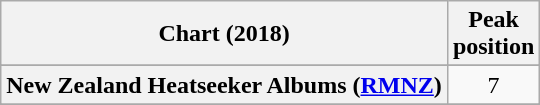<table class="wikitable sortable plainrowheaders" style="text-align:center">
<tr>
<th scope="col">Chart (2018)</th>
<th scope="col">Peak<br> position</th>
</tr>
<tr>
</tr>
<tr>
</tr>
<tr>
</tr>
<tr>
</tr>
<tr>
</tr>
<tr>
<th scope="row">New Zealand Heatseeker Albums (<a href='#'>RMNZ</a>)</th>
<td>7</td>
</tr>
<tr>
</tr>
<tr>
</tr>
<tr>
</tr>
<tr>
</tr>
<tr>
</tr>
<tr>
</tr>
</table>
